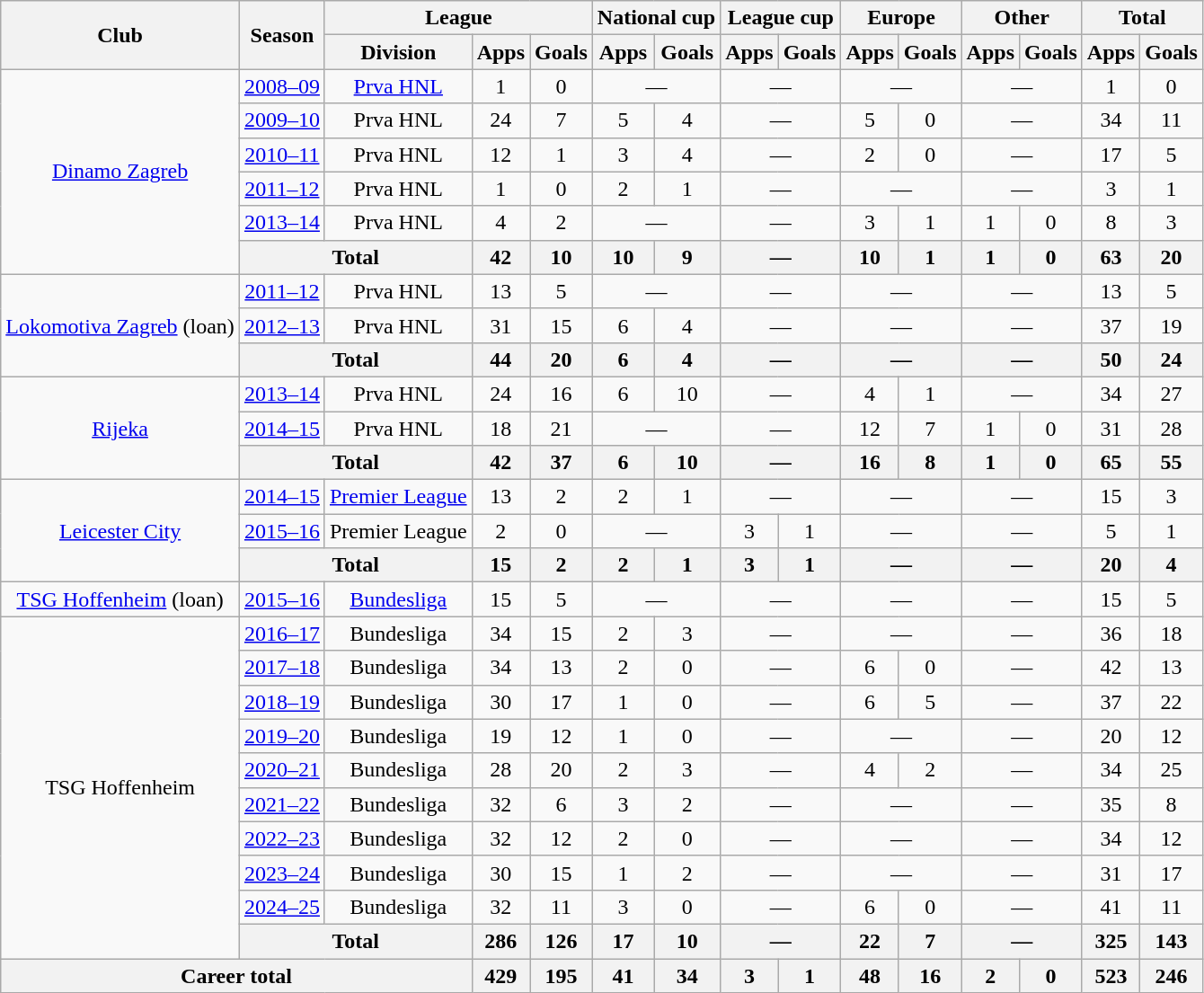<table class="wikitable" style="text-align:center">
<tr>
<th rowspan="2">Club</th>
<th rowspan="2">Season</th>
<th colspan="3">League</th>
<th colspan="2">National cup</th>
<th colspan="2">League cup</th>
<th colspan="2">Europe</th>
<th colspan="2">Other</th>
<th colspan="2">Total</th>
</tr>
<tr>
<th>Division</th>
<th>Apps</th>
<th>Goals</th>
<th>Apps</th>
<th>Goals</th>
<th>Apps</th>
<th>Goals</th>
<th>Apps</th>
<th>Goals</th>
<th>Apps</th>
<th>Goals</th>
<th>Apps</th>
<th>Goals</th>
</tr>
<tr>
<td rowspan="6"><a href='#'>Dinamo Zagreb</a></td>
<td><a href='#'>2008–09</a></td>
<td><a href='#'>Prva HNL</a></td>
<td>1</td>
<td>0</td>
<td colspan="2">—</td>
<td colspan="2">—</td>
<td colspan="2">—</td>
<td colspan="2">—</td>
<td>1</td>
<td>0</td>
</tr>
<tr>
<td><a href='#'>2009–10</a></td>
<td>Prva HNL</td>
<td>24</td>
<td>7</td>
<td>5</td>
<td>4</td>
<td colspan="2">—</td>
<td>5</td>
<td>0</td>
<td colspan="2">—</td>
<td>34</td>
<td>11</td>
</tr>
<tr>
<td><a href='#'>2010–11</a></td>
<td>Prva HNL</td>
<td>12</td>
<td>1</td>
<td>3</td>
<td>4</td>
<td colspan="2">—</td>
<td>2</td>
<td>0</td>
<td colspan="2">—</td>
<td>17</td>
<td>5</td>
</tr>
<tr>
<td><a href='#'>2011–12</a></td>
<td>Prva HNL</td>
<td>1</td>
<td>0</td>
<td>2</td>
<td>1</td>
<td colspan="2">—</td>
<td colspan="2">—</td>
<td colspan="2">—</td>
<td>3</td>
<td>1</td>
</tr>
<tr>
<td><a href='#'>2013–14</a></td>
<td>Prva HNL</td>
<td>4</td>
<td>2</td>
<td colspan="2">—</td>
<td colspan="2">—</td>
<td>3</td>
<td>1</td>
<td>1</td>
<td>0</td>
<td>8</td>
<td>3</td>
</tr>
<tr>
<th colspan="2">Total</th>
<th>42</th>
<th>10</th>
<th>10</th>
<th>9</th>
<th colspan="2">—</th>
<th>10</th>
<th>1</th>
<th>1</th>
<th>0</th>
<th>63</th>
<th>20</th>
</tr>
<tr>
<td rowspan="3"><a href='#'>Lokomotiva Zagreb</a> (loan)</td>
<td><a href='#'>2011–12</a></td>
<td>Prva HNL</td>
<td>13</td>
<td>5</td>
<td colspan="2">—</td>
<td colspan="2">—</td>
<td colspan="2">—</td>
<td colspan="2">—</td>
<td>13</td>
<td>5</td>
</tr>
<tr>
<td><a href='#'>2012–13</a></td>
<td>Prva HNL</td>
<td>31</td>
<td>15</td>
<td>6</td>
<td>4</td>
<td colspan="2">—</td>
<td colspan="2">—</td>
<td colspan="2">—</td>
<td>37</td>
<td>19</td>
</tr>
<tr>
<th colspan="2">Total</th>
<th>44</th>
<th>20</th>
<th>6</th>
<th>4</th>
<th colspan="2">—</th>
<th colspan="2">—</th>
<th colspan="2">—</th>
<th>50</th>
<th>24</th>
</tr>
<tr>
<td rowspan="3"><a href='#'>Rijeka</a></td>
<td><a href='#'>2013–14</a></td>
<td>Prva HNL</td>
<td>24</td>
<td>16</td>
<td>6</td>
<td>10</td>
<td colspan="2">—</td>
<td>4</td>
<td>1</td>
<td colspan="2">—</td>
<td>34</td>
<td>27</td>
</tr>
<tr>
<td><a href='#'>2014–15</a></td>
<td>Prva HNL</td>
<td>18</td>
<td>21</td>
<td colspan="2">—</td>
<td colspan="2">—</td>
<td>12</td>
<td>7</td>
<td>1</td>
<td>0</td>
<td>31</td>
<td>28</td>
</tr>
<tr>
<th colspan="2">Total</th>
<th>42</th>
<th>37</th>
<th>6</th>
<th>10</th>
<th colspan="2">—</th>
<th>16</th>
<th>8</th>
<th>1</th>
<th>0</th>
<th>65</th>
<th>55</th>
</tr>
<tr>
<td rowspan="3"><a href='#'>Leicester City</a></td>
<td><a href='#'>2014–15</a></td>
<td><a href='#'>Premier League</a></td>
<td>13</td>
<td>2</td>
<td>2</td>
<td>1</td>
<td colspan="2">—</td>
<td colspan="2">—</td>
<td colspan="2">—</td>
<td>15</td>
<td>3</td>
</tr>
<tr>
<td><a href='#'>2015–16</a></td>
<td>Premier League</td>
<td>2</td>
<td>0</td>
<td colspan="2">—</td>
<td>3</td>
<td>1</td>
<td colspan="2">—</td>
<td colspan="2">—</td>
<td>5</td>
<td>1</td>
</tr>
<tr>
<th colspan="2">Total</th>
<th>15</th>
<th>2</th>
<th>2</th>
<th>1</th>
<th>3</th>
<th>1</th>
<th colspan="2">—</th>
<th colspan="2">—</th>
<th>20</th>
<th>4</th>
</tr>
<tr>
<td><a href='#'>TSG Hoffenheim</a> (loan)</td>
<td><a href='#'>2015–16</a></td>
<td><a href='#'>Bundesliga</a></td>
<td>15</td>
<td>5</td>
<td colspan="2">—</td>
<td colspan="2">—</td>
<td colspan="2">—</td>
<td colspan="2">—</td>
<td>15</td>
<td>5</td>
</tr>
<tr>
<td rowspan="10">TSG Hoffenheim</td>
<td><a href='#'>2016–17</a></td>
<td>Bundesliga</td>
<td>34</td>
<td>15</td>
<td>2</td>
<td>3</td>
<td colspan="2">—</td>
<td colspan="2">—</td>
<td colspan="2">—</td>
<td>36</td>
<td>18</td>
</tr>
<tr>
<td><a href='#'>2017–18</a></td>
<td>Bundesliga</td>
<td>34</td>
<td>13</td>
<td>2</td>
<td>0</td>
<td colspan="2">—</td>
<td>6</td>
<td>0</td>
<td colspan="2">—</td>
<td>42</td>
<td>13</td>
</tr>
<tr>
<td><a href='#'>2018–19</a></td>
<td>Bundesliga</td>
<td>30</td>
<td>17</td>
<td>1</td>
<td>0</td>
<td colspan="2">—</td>
<td>6</td>
<td>5</td>
<td colspan="2">—</td>
<td>37</td>
<td>22</td>
</tr>
<tr>
<td><a href='#'>2019–20</a></td>
<td>Bundesliga</td>
<td>19</td>
<td>12</td>
<td>1</td>
<td>0</td>
<td colspan="2">—</td>
<td colspan="2">—</td>
<td colspan="2">—</td>
<td>20</td>
<td>12</td>
</tr>
<tr>
<td><a href='#'>2020–21</a></td>
<td>Bundesliga</td>
<td>28</td>
<td>20</td>
<td>2</td>
<td>3</td>
<td colspan="2">—</td>
<td>4</td>
<td>2</td>
<td colspan="2">—</td>
<td>34</td>
<td>25</td>
</tr>
<tr>
<td><a href='#'>2021–22</a></td>
<td>Bundesliga</td>
<td>32</td>
<td>6</td>
<td>3</td>
<td>2</td>
<td colspan="2">—</td>
<td colspan="2">—</td>
<td colspan="2">—</td>
<td>35</td>
<td>8</td>
</tr>
<tr>
<td><a href='#'>2022–23</a></td>
<td>Bundesliga</td>
<td>32</td>
<td>12</td>
<td>2</td>
<td>0</td>
<td colspan="2">—</td>
<td colspan="2">—</td>
<td colspan="2">—</td>
<td>34</td>
<td>12</td>
</tr>
<tr>
<td><a href='#'>2023–24</a></td>
<td>Bundesliga</td>
<td>30</td>
<td>15</td>
<td>1</td>
<td>2</td>
<td colspan="2">—</td>
<td colspan="2">—</td>
<td colspan="2">—</td>
<td>31</td>
<td>17</td>
</tr>
<tr>
<td><a href='#'>2024–25</a></td>
<td>Bundesliga</td>
<td>32</td>
<td>11</td>
<td>3</td>
<td>0</td>
<td colspan="2">—</td>
<td>6</td>
<td>0</td>
<td colspan="2">—</td>
<td>41</td>
<td>11</td>
</tr>
<tr>
<th colspan="2">Total</th>
<th>286</th>
<th>126</th>
<th>17</th>
<th>10</th>
<th colspan="2">—</th>
<th>22</th>
<th>7</th>
<th colspan="2">—</th>
<th>325</th>
<th>143</th>
</tr>
<tr>
<th colspan="3">Career total</th>
<th>429</th>
<th>195</th>
<th>41</th>
<th>34</th>
<th>3</th>
<th>1</th>
<th>48</th>
<th>16</th>
<th>2</th>
<th>0</th>
<th>523</th>
<th>246</th>
</tr>
</table>
